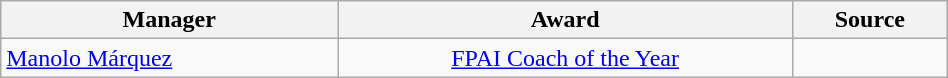<table class="wikitable" style="text-align:center;width:50%;">
<tr>
<th>Manager</th>
<th>Award</th>
<th>Source</th>
</tr>
<tr>
<td align=left> <a href='#'>Manolo Márquez</a></td>
<td><a href='#'>FPAI Coach of the Year</a></td>
<td></td>
</tr>
</table>
